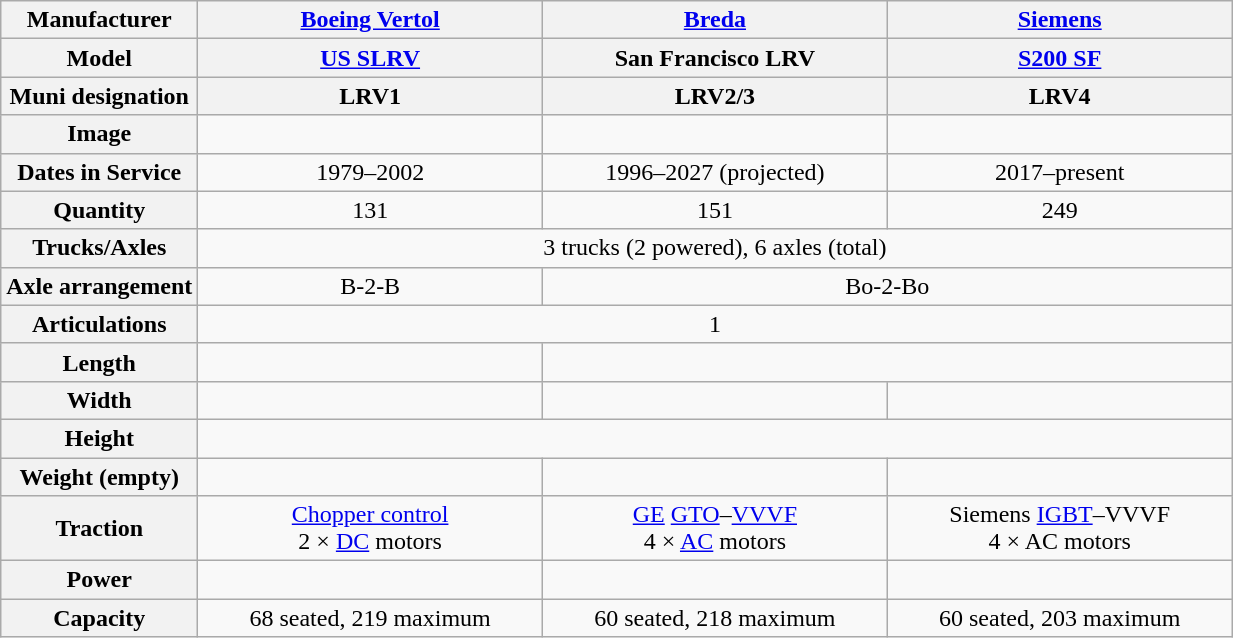<table class="wikitable" style="text-align:center;">
<tr>
<th scope="col" width="16%;">Manufacturer</th>
<th scope="col" width="28%;"><a href='#'>Boeing Vertol</a></th>
<th scope="col" width="28%;"><a href='#'>Breda</a></th>
<th scope="col" width="28%;"><a href='#'>Siemens</a></th>
</tr>
<tr>
<th scope="row">Model</th>
<th><a href='#'>US SLRV</a></th>
<th>San Francisco LRV</th>
<th><a href='#'>S200 SF</a></th>
</tr>
<tr>
<th scope="row">Muni designation</th>
<th>LRV1</th>
<th>LRV2/3</th>
<th>LRV4</th>
</tr>
<tr>
<th scope="row">Image</th>
<td></td>
<td></td>
<td></td>
</tr>
<tr>
<th scope="row">Dates in Service</th>
<td>1979–2002</td>
<td>1996–2027 (projected)</td>
<td>2017–present</td>
</tr>
<tr>
<th>Quantity</th>
<td>131</td>
<td>151</td>
<td>249</td>
</tr>
<tr>
<th>Trucks/Axles</th>
<td colspan=3>3 trucks (2 powered), 6 axles (total)</td>
</tr>
<tr>
<th>Axle arrangement</th>
<td>B-2-B</td>
<td colspan=2>Bo-2-Bo</td>
</tr>
<tr>
<th>Articulations</th>
<td colspan=3>1</td>
</tr>
<tr>
<th scope="row">Length</th>
<td></td>
<td colspan=2></td>
</tr>
<tr>
<th scope="row">Width</th>
<td></td>
<td></td>
<td></td>
</tr>
<tr>
<th scope="row">Height</th>
<td colspan=3></td>
</tr>
<tr>
<th scope="row">Weight (empty)</th>
<td></td>
<td></td>
<td></td>
</tr>
<tr>
<th scope="row">Traction</th>
<td><a href='#'>Chopper control</a><br>2 ×  <a href='#'>DC</a> motors</td>
<td><a href='#'>GE</a> <a href='#'>GTO</a>–<a href='#'>VVVF</a><br>4 ×  <a href='#'>AC</a> motors</td>
<td>Siemens <a href='#'>IGBT</a>–VVVF<br>4 ×  AC motors</td>
</tr>
<tr>
<th scope="row">Power</th>
<td></td>
<td></td>
<td></td>
</tr>
<tr>
<th scope="row">Capacity</th>
<td>68 seated, 219 maximum</td>
<td>60 seated, 218 maximum</td>
<td>60 seated, 203 maximum</td>
</tr>
</table>
